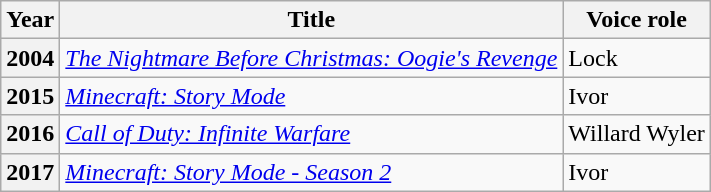<table class="wikitable sortable plainrowheaders">
<tr>
<th scope="col">Year</th>
<th scope="col">Title</th>
<th scope="col">Voice role</th>
</tr>
<tr>
<th scope="row">2004</th>
<td><em><a href='#'>The Nightmare Before Christmas: Oogie's Revenge</a></em></td>
<td>Lock</td>
</tr>
<tr>
<th scope="row">2015</th>
<td><em><a href='#'>Minecraft: Story Mode</a></em></td>
<td>Ivor</td>
</tr>
<tr>
<th scope="row">2016</th>
<td><em><a href='#'>Call of Duty: Infinite Warfare</a></em></td>
<td>Willard Wyler</td>
</tr>
<tr>
<th scope="row">2017</th>
<td><em><a href='#'>Minecraft: Story Mode - Season 2</a></em></td>
<td>Ivor</td>
</tr>
</table>
